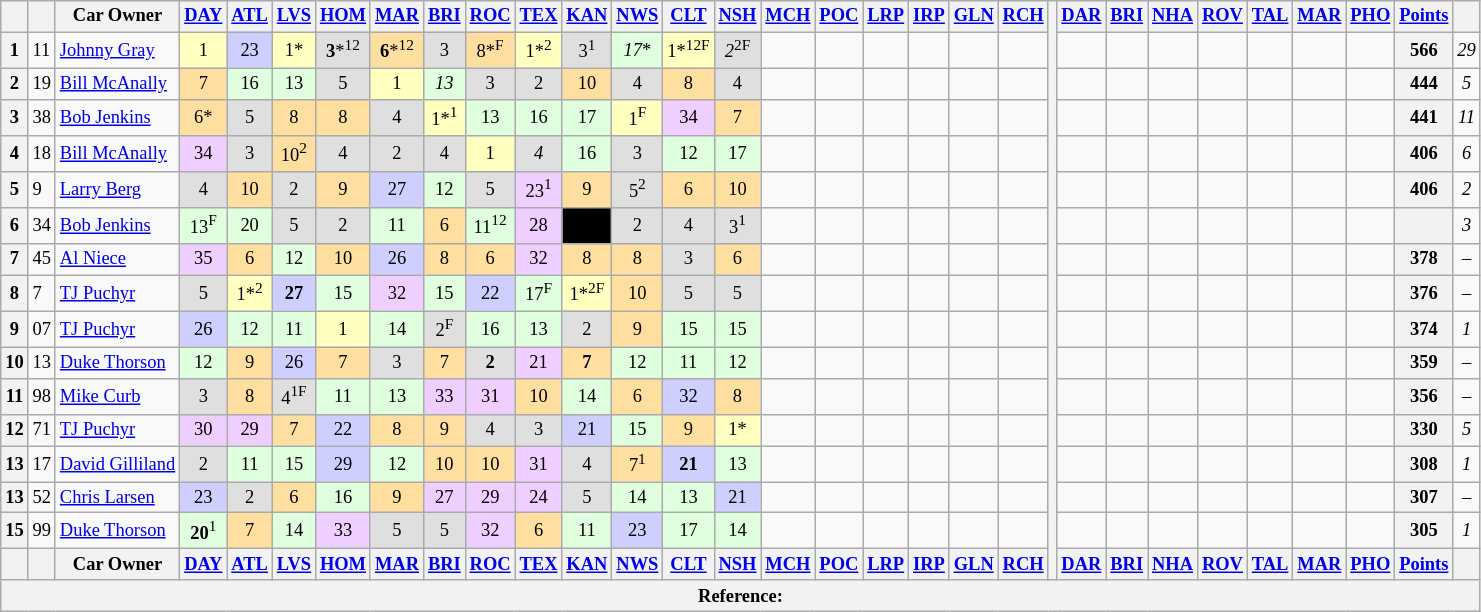<table class="wikitable" style="font-size:77%; text-align:center;">
<tr style="vertical-align:top">
<th style="vertical-align:middle"></th>
<th style="vertical-align:middle"></th>
<th style="vertical-align:middle">Car Owner</th>
<th><a href='#'>DAY</a></th>
<th><a href='#'>ATL</a></th>
<th><a href='#'>LVS</a></th>
<th><a href='#'>HOM</a></th>
<th><a href='#'>MAR</a></th>
<th><a href='#'>BRI</a></th>
<th><a href='#'>ROC</a></th>
<th><a href='#'>TEX</a></th>
<th><a href='#'>KAN</a></th>
<th><a href='#'>NWS</a></th>
<th><a href='#'>CLT</a></th>
<th><a href='#'>NSH</a></th>
<th><a href='#'>MCH</a></th>
<th><a href='#'>POC</a></th>
<th><a href='#'>LRP</a></th>
<th><a href='#'>IRP</a></th>
<th><a href='#'>GLN</a></th>
<th><a href='#'>RCH</a></th>
<th rowspan=17></th>
<th><a href='#'>DAR</a></th>
<th><a href='#'>BRI</a></th>
<th><a href='#'>NHA</a></th>
<th><a href='#'>ROV</a></th>
<th><a href='#'>TAL</a></th>
<th><a href='#'>MAR</a></th>
<th><a href='#'>PHO</a></th>
<th style="vertical-align:middle"><a href='#'>Points</a></th>
<th style="vertical-align:middle"></th>
</tr>
<tr>
<th>1</th>
<td style="text-align:left">11</td>
<td style="text-align:left"><a href='#'>Johnny Gray</a></td>
<td style="background:#FFFFBF;">1</td>
<td style="background:#CFCFFF;">23</td>
<td style="background:#FFFFBF;">1*</td>
<td style="background:#DFDFDF;"><strong>3</strong>*<sup>12</sup></td>
<td style="background:#FFDF9F;"><strong>6</strong>*<sup>12</sup></td>
<td style="background:#DFDFDF;">3</td>
<td style="background:#FFDF9F;">8*<sup>F</sup></td>
<td style="background:#FFFFBF;">1*<sup>2</sup></td>
<td style="background:#DFDFDF;">3<sup>1</sup></td>
<td style="background:#DFFFDF;"><em>17</em>*</td>
<td style="background:#FFFFBF;">1*<sup>12F</sup></td>
<td style="background:#DFDFDF;"><em>2</em><sup>2F</sup></td>
<td></td>
<td></td>
<td></td>
<td></td>
<td></td>
<td></td>
<td></td>
<td></td>
<td></td>
<td></td>
<td></td>
<td></td>
<td></td>
<th>566</th>
<td><em>29</em></td>
</tr>
<tr>
<th>2</th>
<td style="text-align:left">19</td>
<td style="text-align:left"><a href='#'>Bill McAnally</a></td>
<td style="background:#FFDF9F;">7</td>
<td style="background:#DFFFDF;">16</td>
<td style="background:#DFFFDF;">13</td>
<td style="background:#DFDFDF;">5</td>
<td style="background:#FFFFBF;">1</td>
<td style="background:#DFFFDF;"><em>13</em></td>
<td style="background:#DFDFDF;">3</td>
<td style="background:#DFDFDF;">2</td>
<td style="background:#FFDF9F;">10</td>
<td style="background:#DFDFDF;">4</td>
<td style="background:#FFDF9F;">8</td>
<td style="background:#DFDFDF;">4</td>
<td></td>
<td></td>
<td></td>
<td></td>
<td></td>
<td></td>
<td></td>
<td></td>
<td></td>
<td></td>
<td></td>
<td></td>
<td></td>
<th>444</th>
<td><em>5</em></td>
</tr>
<tr>
<th>3</th>
<td style="text-align:left">38</td>
<td style="text-align:left"><a href='#'>Bob Jenkins</a></td>
<td style="background:#FFDF9F;">6*</td>
<td style="background:#DFDFDF;">5</td>
<td style="background:#FFDF9F;">8</td>
<td style="background:#FFDF9F;">8</td>
<td style="background:#DFDFDF;">4</td>
<td style="background:#FFFFBF;">1*<sup>1</sup></td>
<td style="background:#DFFFDF;">13</td>
<td style="background:#DFFFDF;">16</td>
<td style="background:#DFFFDF;">17</td>
<td style="background:#FFFFBF;">1<sup>F</sup></td>
<td style="background:#EFCFFF;">34</td>
<td style="background:#FFDF9F;">7</td>
<td></td>
<td></td>
<td></td>
<td></td>
<td></td>
<td></td>
<td></td>
<td></td>
<td></td>
<td></td>
<td></td>
<td></td>
<td></td>
<th>441</th>
<td><em>11</em></td>
</tr>
<tr>
<th>4</th>
<td style="text-align:left">18</td>
<td style="text-align:left"><a href='#'>Bill McAnally</a></td>
<td style="background:#EFCFFF;">34</td>
<td style="background:#DFDFDF;">3</td>
<td style="background:#FFDF9F;">10<sup>2</sup></td>
<td style="background:#DFDFDF;">4</td>
<td style="background:#DFDFDF;">2</td>
<td style="background:#DFDFDF;">4</td>
<td style="background:#FFFFBF;">1</td>
<td style="background:#DFDFDF;"><em>4</em></td>
<td style="background:#DFFFDF;">16</td>
<td style="background:#DFDFDF;">3</td>
<td style="background:#DFFFDF;">12</td>
<td style="background:#DFFFDF;">17</td>
<td></td>
<td></td>
<td></td>
<td></td>
<td></td>
<td></td>
<td></td>
<td></td>
<td></td>
<td></td>
<td></td>
<td></td>
<td></td>
<th>406</th>
<td><em>6</em></td>
</tr>
<tr>
<th>5</th>
<td style="text-align:left">9</td>
<td style="text-align:left"><a href='#'>Larry Berg</a></td>
<td style="background:#DFDFDF;">4</td>
<td style="background:#FFDF9F;">10</td>
<td style="background:#DFDFDF;">2</td>
<td style="background:#FFDF9F;">9</td>
<td style="background:#CFCFFF;">27</td>
<td style="background:#DFFFDF;">12</td>
<td style="background:#DFDFDF;">5</td>
<td style="background:#EFCFFF;">23<sup>1</sup></td>
<td style="background:#FFDF9F;">9</td>
<td style="background:#DFDFDF;">5<sup>2</sup></td>
<td style="background:#FFDF9F;">6</td>
<td style="background:#FFDF9F;">10</td>
<td></td>
<td></td>
<td></td>
<td></td>
<td></td>
<td></td>
<td></td>
<td></td>
<td></td>
<td></td>
<td></td>
<td></td>
<td></td>
<th>406</th>
<td><em>2</em></td>
</tr>
<tr>
<th>6</th>
<td style="text-align:left">34</td>
<td style="text-align:left"><a href='#'>Bob Jenkins</a></td>
<td style="background:#DFFFDF;">13<sup>F</sup></td>
<td style="background:#DFFFDF;">20</td>
<td style="background:#DFDFDF;">5</td>
<td style="background:#DFDFDF;">2</td>
<td style="background:#DFFFDF;">11</td>
<td style="background:#FFDF9F;">6</td>
<td style="background:#DFFFDF;">11<sup>12</sup></td>
<td style="background:#EFCFFF;">28</td>
<td style="background:#000000; color:white;"></td>
<td style="background:#DFDFDF;">2</td>
<td style="background:#DFDFDF;">4</td>
<td style="background:#DFDFDF;">3<sup>1</sup></td>
<td></td>
<td></td>
<td></td>
<td></td>
<td></td>
<td></td>
<td></td>
<td></td>
<td></td>
<td></td>
<td></td>
<td></td>
<td></td>
<th></th>
<td><em>3</em></td>
</tr>
<tr>
<th>7</th>
<td style="text-align:left">45</td>
<td style="text-align:left"><a href='#'>Al Niece</a></td>
<td style="background:#EFCFFF;">35</td>
<td style="background:#FFDF9F;">6</td>
<td style="background:#DFFFDF;">12</td>
<td style="background:#FFDF9F;">10</td>
<td style="background:#CFCFFF;">26</td>
<td style="background:#FFDF9F;">8</td>
<td style="background:#FFDF9F;">6</td>
<td style="background:#EFCFFF;">32</td>
<td style="background:#FFDF9F;">8</td>
<td style="background:#FFDF9F;">8</td>
<td style="background:#DFDFDF;">3</td>
<td style="background:#FFDF9F;">6</td>
<td></td>
<td></td>
<td></td>
<td></td>
<td></td>
<td></td>
<td></td>
<td></td>
<td></td>
<td></td>
<td></td>
<td></td>
<td></td>
<th>378</th>
<td><em>–</em></td>
</tr>
<tr>
<th>8</th>
<td style="text-align:left">7</td>
<td style="text-align:left"><a href='#'>TJ Puchyr</a></td>
<td style="background:#DFDFDF;">5</td>
<td style="background:#FFFFBF;">1*<sup>2</sup></td>
<td style="background:#CFCFFF;"><strong>27</strong></td>
<td style="background:#DFFFDF;">15</td>
<td style="background:#EFCFFF;">32</td>
<td style="background:#DFFFDF;">15</td>
<td style="background:#CFCFFF;">22</td>
<td style="background:#DFFFDF;">17<sup>F</sup></td>
<td style="background:#FFFFBF;">1*<sup>2F</sup></td>
<td style="background:#FFDF9F;">10</td>
<td style="background:#DFDFDF;">5</td>
<td style="background:#DFDFDF;">5</td>
<td></td>
<td></td>
<td></td>
<td></td>
<td></td>
<td></td>
<td></td>
<td></td>
<td></td>
<td></td>
<td></td>
<td></td>
<td></td>
<th>376</th>
<td><em>–</em></td>
</tr>
<tr>
<th>9</th>
<td style="text-align:left">07</td>
<td style="text-align:left"><a href='#'>TJ Puchyr</a></td>
<td style="background:#CFCFFF;">26</td>
<td style="background:#DFFFDF;">12</td>
<td style="background:#DFFFDF;">11</td>
<td style="background:#FFFFBF;">1</td>
<td style="background:#DFFFDF;">14</td>
<td style="background:#DFDFDF;">2<sup>F</sup></td>
<td style="background:#DFFFDF;">16</td>
<td style="background:#DFFFDF;">13</td>
<td style="background:#DFDFDF;">2</td>
<td style="background:#FFDF9F;">9</td>
<td style="background:#DFFFDF;">15</td>
<td style="background:#DFFFDF;">15</td>
<td></td>
<td></td>
<td></td>
<td></td>
<td></td>
<td></td>
<td></td>
<td></td>
<td></td>
<td></td>
<td></td>
<td></td>
<td></td>
<th>374</th>
<td><em>1</em></td>
</tr>
<tr>
<th>10</th>
<td style="text-align:left">13</td>
<td style="text-align:left"><a href='#'>Duke Thorson</a></td>
<td style="background:#DFFFDF;">12</td>
<td style="background:#FFDF9F;">9</td>
<td style="background:#CFCFFF;">26</td>
<td style="background:#FFDF9F;">7</td>
<td style="background:#DFDFDF;">3</td>
<td style="background:#FFDF9F;">7</td>
<td style="background:#DFDFDF;"><strong>2</strong></td>
<td style="background:#EFCFFF;">21</td>
<td style="background:#FFDF9F;"><strong>7</strong></td>
<td style="background:#DFFFDF;">12</td>
<td style="background:#DFFFDF;">11</td>
<td style="background:#DFFFDF;">12</td>
<td></td>
<td></td>
<td></td>
<td></td>
<td></td>
<td></td>
<td></td>
<td></td>
<td></td>
<td></td>
<td></td>
<td></td>
<td></td>
<th>359</th>
<td><em>–</em></td>
</tr>
<tr>
<th>11</th>
<td style="text-align:left">98</td>
<td style="text-align:left"><a href='#'>Mike Curb</a></td>
<td style="background:#DFDFDF;">3</td>
<td style="background:#FFDF9F;">8</td>
<td style="background:#DFDFDF;">4<sup>1F</sup></td>
<td style="background:#DFFFDF;">11</td>
<td style="background:#DFFFDF;">13</td>
<td style="background:#EFCFFF;">33</td>
<td style="background:#EFCFFF;">31</td>
<td style="background:#FFDF9F;">10</td>
<td style="background:#DFFFDF;">14</td>
<td style="background:#FFDF9F;">6</td>
<td style="background:#CFCFFF;">32</td>
<td style="background:#FFDF9F;">8</td>
<td></td>
<td></td>
<td></td>
<td></td>
<td></td>
<td></td>
<td></td>
<td></td>
<td></td>
<td></td>
<td></td>
<td></td>
<td></td>
<th>356</th>
<td><em>–</em></td>
</tr>
<tr>
<th>12</th>
<td style="text-align:left">71</td>
<td style="text-align:left"><a href='#'>TJ Puchyr</a></td>
<td style="background:#EFCFFF;">30</td>
<td style="background:#EFCFFF;">29</td>
<td style="background:#FFDF9F;">7</td>
<td style="background:#CFCFFF;">22</td>
<td style="background:#FFDF9F;">8</td>
<td style="background:#FFDF9F;">9</td>
<td style="background:#DFDFDF;">4</td>
<td style="background:#DFDFDF;">3</td>
<td style="background:#CFCFFF;">21</td>
<td style="background:#DFFFDF;">15</td>
<td style="background:#FFDF9F;">9</td>
<td style="background:#FFFFBF;">1*</td>
<td></td>
<td></td>
<td></td>
<td></td>
<td></td>
<td></td>
<td></td>
<td></td>
<td></td>
<td></td>
<td></td>
<td></td>
<td></td>
<th>330</th>
<td><em>5</em></td>
</tr>
<tr>
<th>13</th>
<td style="text-align:left">17</td>
<td style="text-align:left" nowrap><a href='#'>David Gilliland</a></td>
<td style="background:#DFDFDF;">2</td>
<td style="background:#DFFFDF;">11</td>
<td style="background:#DFFFDF;">15</td>
<td style="background:#CFCFFF;">29</td>
<td style="background:#DFFFDF;">12</td>
<td style="background:#FFDF9F;">10</td>
<td style="background:#FFDF9F;">10</td>
<td style="background:#EFCFFF;">31</td>
<td style="background:#DFDFDF;">4</td>
<td style="background:#FFDF9F;">7<sup>1</sup></td>
<td style="background:#CFCFFF;"><strong>21</strong></td>
<td style="background:#DFFFDF;">13</td>
<td></td>
<td></td>
<td></td>
<td></td>
<td></td>
<td></td>
<td></td>
<td></td>
<td></td>
<td></td>
<td></td>
<td></td>
<td></td>
<th>308</th>
<td><em>1</em></td>
</tr>
<tr>
<th>13</th>
<td style="text-align:left">52</td>
<td style="text-align:left"><a href='#'>Chris Larsen</a></td>
<td style="background:#CFCFFF;">23</td>
<td style="background:#DFDFDF;">2</td>
<td style="background:#FFDF9F;">6</td>
<td style="background:#DFFFDF;">16</td>
<td style="background:#FFDF9F;">9</td>
<td style="background:#EFCFFF;">27</td>
<td style="background:#EFCFFF;">29</td>
<td style="background:#EFCFFF;">24</td>
<td style="background:#DFDFDF;">5</td>
<td style="background:#DFFFDF;">14</td>
<td style="background:#DFFFDF;">13</td>
<td style="background:#CFCFFF;">21</td>
<td></td>
<td></td>
<td></td>
<td></td>
<td></td>
<td></td>
<td></td>
<td></td>
<td></td>
<td></td>
<td></td>
<td></td>
<td></td>
<th>307</th>
<td><em>–</em></td>
</tr>
<tr>
<th>15</th>
<td style="text-align:left">99</td>
<td style="text-align:left"><a href='#'>Duke Thorson</a></td>
<td style="background:#DFFFDF;"><strong>20</strong><sup>1</sup></td>
<td style="background:#FFDF9F;">7</td>
<td style="background:#DFFFDF;">14</td>
<td style="background:#EFCFFF;">33</td>
<td style="background:#DFDFDF;">5</td>
<td style="background:#DFDFDF;">5</td>
<td style="background:#EFCFFF;">32</td>
<td style="background:#FFDF9F;">6</td>
<td style="background:#DFFFDF;">11</td>
<td style="background:#CFCFFF;">23</td>
<td style="background:#DFFFDF;">17</td>
<td style="background:#DFFFDF;">14</td>
<td></td>
<td></td>
<td></td>
<td></td>
<td></td>
<td></td>
<td></td>
<td></td>
<td></td>
<td></td>
<td></td>
<td></td>
<td></td>
<th>305</th>
<td><em>1</em></td>
</tr>
<tr>
<th style="vertical-align:middle"></th>
<th style="vertical-align:middle"></th>
<th style="vertical-align:middle">Car Owner</th>
<th><a href='#'>DAY</a></th>
<th><a href='#'>ATL</a></th>
<th><a href='#'>LVS</a></th>
<th><a href='#'>HOM</a></th>
<th><a href='#'>MAR</a></th>
<th><a href='#'>BRI</a></th>
<th><a href='#'>ROC</a></th>
<th><a href='#'>TEX</a></th>
<th><a href='#'>KAN</a></th>
<th><a href='#'>NWS</a></th>
<th><a href='#'>CLT</a></th>
<th><a href='#'>NSH</a></th>
<th><a href='#'>MCH</a></th>
<th><a href='#'>POC</a></th>
<th><a href='#'>LRP</a></th>
<th><a href='#'>IRP</a></th>
<th><a href='#'>GLN</a></th>
<th><a href='#'>RCH</a></th>
<th><a href='#'>DAR</a></th>
<th><a href='#'>BRI</a></th>
<th><a href='#'>NHA</a></th>
<th><a href='#'>ROV</a></th>
<th><a href='#'>TAL</a></th>
<th><a href='#'>MAR</a></th>
<th><a href='#'>PHO</a></th>
<th style="vertical-align:middle"><a href='#'>Points</a></th>
<th style="vertical-align:middle"></th>
</tr>
<tr>
<th colspan="36">Reference:</th>
</tr>
</table>
